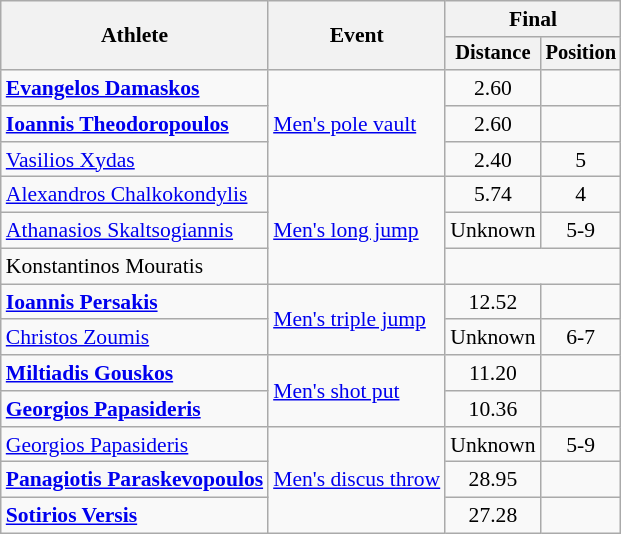<table class=wikitable style=font-size:90%;text-align:center>
<tr>
<th rowspan=2>Athlete</th>
<th rowspan=2>Event</th>
<th colspan=2>Final</th>
</tr>
<tr style=font-size:95%>
<th>Distance</th>
<th>Position</th>
</tr>
<tr>
<td align=left><strong><a href='#'>Evangelos Damaskos</a></strong></td>
<td align=left rowspan=3><a href='#'>Men's pole vault</a></td>
<td>2.60</td>
<td></td>
</tr>
<tr>
<td align=left><strong><a href='#'>Ioannis Theodoropoulos</a></strong></td>
<td>2.60</td>
<td></td>
</tr>
<tr>
<td align=left><a href='#'>Vasilios Xydas</a></td>
<td>2.40</td>
<td>5</td>
</tr>
<tr>
<td align=left><a href='#'>Alexandros Chalkokondylis</a></td>
<td align=left rowspan=3><a href='#'>Men's long jump</a></td>
<td>5.74</td>
<td>4</td>
</tr>
<tr>
<td align=left><a href='#'>Athanasios Skaltsogiannis</a></td>
<td>Unknown</td>
<td>5-9</td>
</tr>
<tr>
<td align=left>Konstantinos Mouratis</td>
<td colspan=2></td>
</tr>
<tr>
<td align=left><strong><a href='#'>Ioannis Persakis</a></strong></td>
<td align=left rowspan=2><a href='#'>Men's triple jump</a></td>
<td>12.52</td>
<td></td>
</tr>
<tr>
<td align=left><a href='#'>Christos Zoumis</a></td>
<td>Unknown</td>
<td>6-7</td>
</tr>
<tr>
<td align=left><strong><a href='#'>Miltiadis Gouskos</a></strong></td>
<td align=left rowspan=2><a href='#'>Men's shot put</a></td>
<td>11.20</td>
<td></td>
</tr>
<tr>
<td align=left><strong><a href='#'>Georgios Papasideris</a></strong></td>
<td>10.36</td>
<td></td>
</tr>
<tr>
<td align=left><a href='#'>Georgios Papasideris</a></td>
<td align=left rowspan=3><a href='#'>Men's discus throw</a></td>
<td>Unknown</td>
<td>5-9</td>
</tr>
<tr>
<td align=left><strong><a href='#'>Panagiotis Paraskevopoulos</a></strong></td>
<td>28.95</td>
<td></td>
</tr>
<tr>
<td align=left><strong><a href='#'>Sotirios Versis</a></strong></td>
<td>27.28</td>
<td></td>
</tr>
</table>
